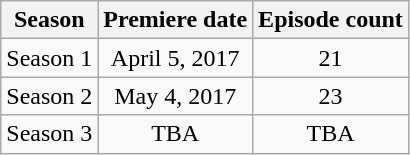<table class="wikitable" style="text-align:center;">
<tr>
<th>Season</th>
<th>Premiere date</th>
<th>Episode count</th>
</tr>
<tr>
<td>Season 1</td>
<td>April 5, 2017</td>
<td>21</td>
</tr>
<tr>
<td>Season 2</td>
<td>May 4, 2017</td>
<td>23</td>
</tr>
<tr>
<td>Season 3</td>
<td>TBA</td>
<td>TBA</td>
</tr>
</table>
